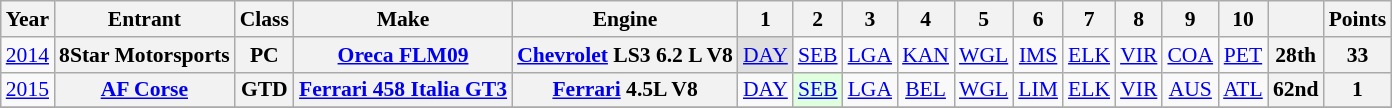<table class="wikitable" style="text-align:center; font-size:90%">
<tr>
<th>Year</th>
<th>Entrant</th>
<th>Class</th>
<th>Make</th>
<th>Engine</th>
<th>1</th>
<th>2</th>
<th>3</th>
<th>4</th>
<th>5</th>
<th>6</th>
<th>7</th>
<th>8</th>
<th>9</th>
<th>10</th>
<th></th>
<th>Points</th>
</tr>
<tr>
<td><a href='#'>2014</a></td>
<th>8Star Motorsports</th>
<th>PC</th>
<th><a href='#'>Oreca FLM09</a></th>
<th><a href='#'>Chevrolet</a> LS3 6.2 L V8</th>
<td style="background:#dfdfdf;"><a href='#'>DAY</a><br></td>
<td><a href='#'>SEB</a><br></td>
<td><a href='#'>LGA</a><br></td>
<td><a href='#'>KAN</a><br></td>
<td><a href='#'>WGL</a><br></td>
<td><a href='#'>IMS</a><br></td>
<td><a href='#'>ELK</a><br></td>
<td><a href='#'>VIR</a><br></td>
<td><a href='#'>COA</a><br></td>
<td><a href='#'>PET</a><br></td>
<th>28th</th>
<th>33</th>
</tr>
<tr>
<td><a href='#'>2015</a></td>
<th><a href='#'>AF Corse</a></th>
<th>GTD</th>
<th><a href='#'>Ferrari 458 Italia GT3</a></th>
<th><a href='#'>Ferrari</a> 4.5L V8</th>
<td><a href='#'>DAY</a><br></td>
<td style="background:#dfffdf;"><a href='#'>SEB</a><br></td>
<td><a href='#'>LGA</a></td>
<td><a href='#'>BEL</a></td>
<td><a href='#'>WGL</a><br></td>
<td><a href='#'>LIM</a></td>
<td><a href='#'>ELK</a></td>
<td><a href='#'>VIR</a></td>
<td><a href='#'>AUS</a><br></td>
<td><a href='#'>ATL</a><br></td>
<th>62nd</th>
<th>1</th>
</tr>
<tr>
</tr>
</table>
